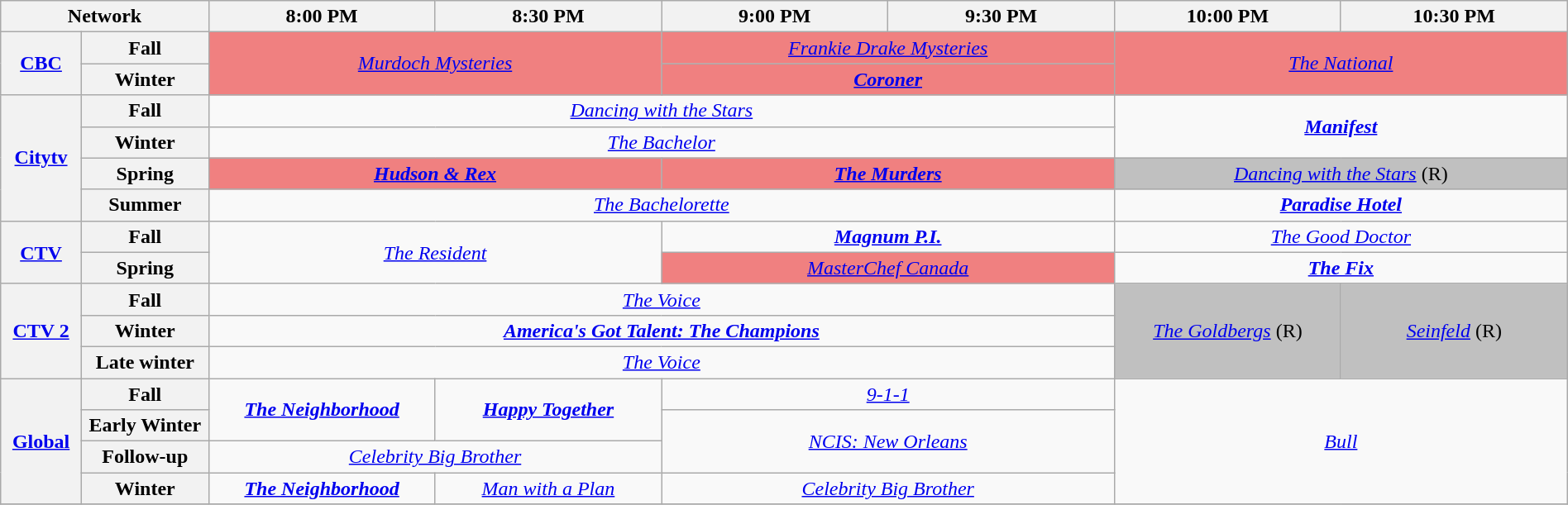<table class="wikitable" style="width:100%;margin-right:0;text-align:center">
<tr>
<th colspan="2" style="width:10%;">Network</th>
<th style="width:11.5%;">8:00 PM</th>
<th style="width:11.5%;">8:30 PM</th>
<th style="width:11.5%;">9:00 PM</th>
<th style="width:11.5%;">9:30 PM</th>
<th style="width:11.5%;">10:00 PM</th>
<th style="width:11.5%;">10:30 PM</th>
</tr>
<tr>
<th rowspan="2"><a href='#'>CBC</a></th>
<th>Fall</th>
<td rowspan="2" colspan="2" style="background:#f08080;"><em><a href='#'>Murdoch Mysteries</a></em></td>
<td colspan="2" style="background:#f08080;"><em><a href='#'>Frankie Drake Mysteries</a></em></td>
<td rowspan="2" colspan="2" style="background:#f08080;"><em><a href='#'>The National</a></em></td>
</tr>
<tr>
<th>Winter</th>
<td colspan="2" style="background:#f08080;"><strong><em><a href='#'>Coroner</a></em></strong></td>
</tr>
<tr>
<th rowspan=4><a href='#'>Citytv</a></th>
<th>Fall</th>
<td colspan=4><em><a href='#'>Dancing with the Stars</a></em></td>
<td colspan=2 rowspan=2><strong><em><a href='#'>Manifest</a></em></strong></td>
</tr>
<tr>
<th>Winter</th>
<td colspan=4><em><a href='#'>The Bachelor</a></em></td>
</tr>
<tr>
<th>Spring</th>
<td colspan=2 style="background:#f08080;"><strong><em><a href='#'>Hudson & Rex</a></em></strong></td>
<td colspan=2 style="background:#f08080;"><strong><em><a href='#'>The Murders</a></em></strong></td>
<td colspan=2 style="background:silver;"><em><a href='#'>Dancing with the Stars</a></em> (R)</td>
</tr>
<tr>
<th>Summer</th>
<td colspan=4><em><a href='#'>The Bachelorette</a></em></td>
<td colspan=2><strong><em><a href='#'>Paradise Hotel</a></em></strong></td>
</tr>
<tr>
<th rowspan="2"><a href='#'>CTV</a></th>
<th>Fall</th>
<td rowspan="2" colspan="2"><em><a href='#'>The Resident</a></em></td>
<td colspan="2"><strong><em><a href='#'>Magnum P.I.</a></em></strong></td>
<td colspan="2"><em><a href='#'>The Good Doctor</a></em></td>
</tr>
<tr>
<th>Spring</th>
<td colspan="2" style="background:#f08080;"><em><a href='#'>MasterChef Canada</a></em></td>
<td colspan="2"><strong><em><a href='#'>The Fix</a></em></strong></td>
</tr>
<tr>
<th rowspan="3"><a href='#'>CTV 2</a></th>
<th>Fall</th>
<td colspan="4"><em><a href='#'>The Voice</a></em></td>
<td rowspan="3" style="background:silver;"><em><a href='#'>The Goldbergs</a></em> (R)</td>
<td rowspan="3" style="background:silver;"><em><a href='#'>Seinfeld</a></em> (R)</td>
</tr>
<tr>
<th>Winter</th>
<td colspan="4"><strong><em><a href='#'>America's Got Talent: The Champions</a></em></strong></td>
</tr>
<tr>
<th>Late winter</th>
<td colspan="4"><em><a href='#'>The Voice</a></em></td>
</tr>
<tr>
<th colspan="1" rowspan="4"><a href='#'>Global</a></th>
<th>Fall</th>
<td rowspan="2"><strong><em><a href='#'>The Neighborhood</a></em></strong></td>
<td rowspan="2"><strong><em><a href='#'>Happy Together</a></em></strong></td>
<td colspan="2"><em><a href='#'>9-1-1</a></em></td>
<td colspan="2" rowspan="4"><em><a href='#'>Bull</a></em></td>
</tr>
<tr>
<th>Early Winter</th>
<td colspan="2"rowspan="2"><em><a href='#'>NCIS: New Orleans</a></em></td>
</tr>
<tr>
<th>Follow-up</th>
<td colspan="2"><em><a href='#'>Celebrity Big Brother</a></em></td>
</tr>
<tr>
<th>Winter</th>
<td><strong><em><a href='#'>The Neighborhood</a></em></strong></td>
<td><em><a href='#'>Man with a Plan</a></em></td>
<td colspan="2"><em><a href='#'>Celebrity Big Brother</a></em></td>
</tr>
<tr>
</tr>
</table>
